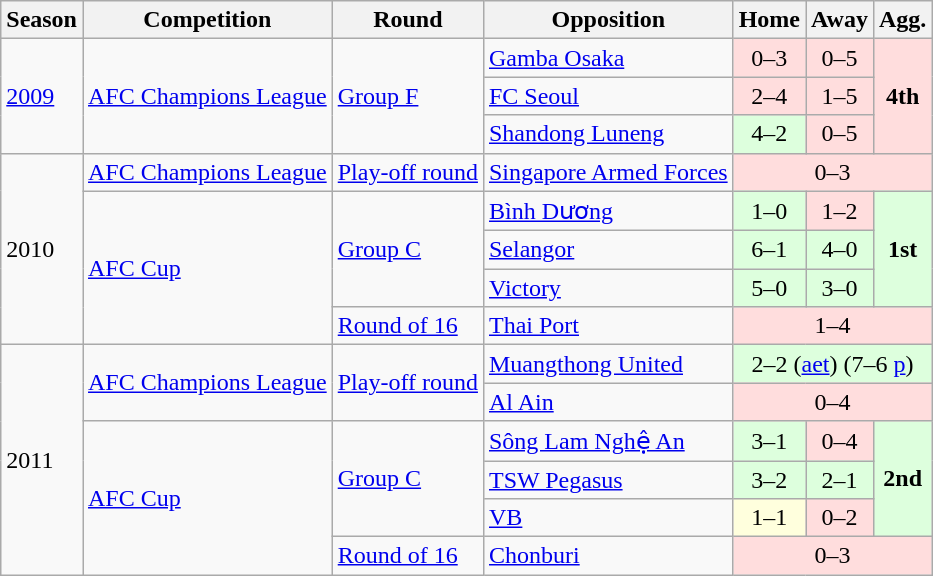<table class="wikitable">
<tr>
<th>Season</th>
<th>Competition</th>
<th>Round</th>
<th>Opposition</th>
<th>Home</th>
<th>Away</th>
<th>Agg.</th>
</tr>
<tr>
<td rowspan="3"><a href='#'>2009</a></td>
<td rowspan="3"><a href='#'>AFC Champions League</a></td>
<td rowspan="3"><a href='#'>Group F</a></td>
<td> <a href='#'>Gamba Osaka</a></td>
<td bgcolor="#ffdddd" style="text-align:center;">0–3</td>
<td bgcolor="#ffdddd" style="text-align:center;">0–5</td>
<td rowspan="3" bgcolor="#ffdddd" align="center"><strong>4th</strong></td>
</tr>
<tr>
<td> <a href='#'>FC Seoul</a></td>
<td bgcolor="#ffdddd" style="text-align:center;">2–4</td>
<td bgcolor="#ffdddd" style="text-align:center;">1–5</td>
</tr>
<tr>
<td> <a href='#'>Shandong Luneng</a></td>
<td bgcolor="#ddffdd" style="text-align:center;">4–2</td>
<td bgcolor="#ffdddd" style="text-align:center;">0–5</td>
</tr>
<tr>
<td rowspan="5">2010</td>
<td rowspan="1"><a href='#'>AFC Champions League</a></td>
<td rowspan="1"><a href='#'>Play-off round</a></td>
<td> <a href='#'>Singapore Armed Forces</a></td>
<td colspan="3" bgcolor="#ffdddd" style="text-align:center;">0–3</td>
</tr>
<tr>
<td rowspan="4"><a href='#'>AFC Cup</a></td>
<td rowspan="3"><a href='#'>Group C</a></td>
<td> <a href='#'>Bình Dương</a></td>
<td bgcolor="#ddffdd" style="text-align:center;">1–0</td>
<td bgcolor="#ffdddd" style="text-align:center;">1–2</td>
<td rowspan="3" bgcolor="#ddffdd" align="center"><strong>1st</strong></td>
</tr>
<tr>
<td> <a href='#'>Selangor</a></td>
<td bgcolor="#ddffdd" style="text-align:center;">6–1</td>
<td bgcolor="#ddffdd" style="text-align:center;">4–0</td>
</tr>
<tr>
<td> <a href='#'>Victory</a></td>
<td bgcolor="#ddffdd" style="text-align:center;">5–0</td>
<td bgcolor="#ddffdd" style="text-align:center;">3–0</td>
</tr>
<tr>
<td rowspan="1"><a href='#'>Round of 16</a></td>
<td> <a href='#'>Thai Port</a></td>
<td colspan="3" bgcolor="#ffdddd" style="text-align:center;">1–4</td>
</tr>
<tr>
<td rowspan="6">2011</td>
<td rowspan="2"><a href='#'>AFC Champions League</a></td>
<td rowspan="2"><a href='#'>Play-off round</a></td>
<td> <a href='#'>Muangthong United</a></td>
<td colspan="3" bgcolor="#ddffdd" style="text-align:center;">2–2 (<a href='#'>aet</a>) (7–6 <a href='#'>p</a>)</td>
</tr>
<tr>
<td> <a href='#'>Al Ain</a></td>
<td colspan="3" bgcolor="#ffdddd" style="text-align:center;">0–4</td>
</tr>
<tr>
<td rowspan="4"><a href='#'>AFC Cup</a></td>
<td rowspan="3"><a href='#'>Group C</a></td>
<td> <a href='#'>Sông Lam Nghệ An</a></td>
<td bgcolor="#ddffdd" style="text-align:center;">3–1</td>
<td bgcolor="#ffdddd" style="text-align:center;">0–4</td>
<td rowspan="3" bgcolor="#ddffdd" align="center"><strong>2nd</strong></td>
</tr>
<tr>
<td> <a href='#'>TSW Pegasus</a></td>
<td bgcolor="#ddffdd" style="text-align:center;">3–2</td>
<td bgcolor="#ddffdd" style="text-align:center;">2–1</td>
</tr>
<tr>
<td> <a href='#'>VB</a></td>
<td bgcolor="#ffffdd" style="text-align:center;">1–1</td>
<td bgcolor="#ffdddd" style="text-align:center;">0–2</td>
</tr>
<tr>
<td rowspan="1"><a href='#'>Round of 16</a></td>
<td> <a href='#'>Chonburi</a></td>
<td colspan="3" bgcolor="#ffdddd" style="text-align:center;">0–3</td>
</tr>
</table>
